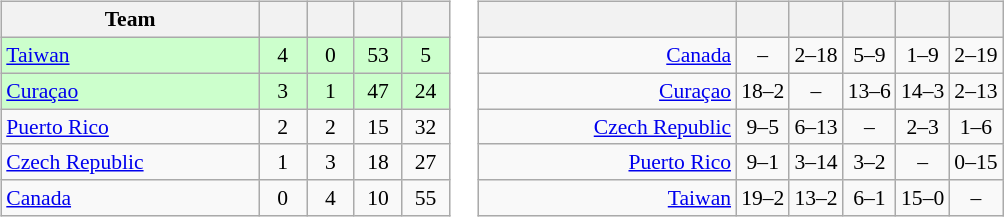<table>
<tr>
<td><br><table class="wikitable" style="text-align: center; font-size: 90%;">
<tr>
<th width=165>Team</th>
<th width=25></th>
<th width=25></th>
<th width=25></th>
<th width=25></th>
</tr>
<tr bgcolor="#ccffcc">
<td align="left"> <a href='#'>Taiwan</a></td>
<td>4</td>
<td>0</td>
<td>53</td>
<td>5</td>
</tr>
<tr bgcolor="#ccffcc">
<td align="left"> <a href='#'>Curaçao</a></td>
<td>3</td>
<td>1</td>
<td>47</td>
<td>24</td>
</tr>
<tr>
<td align="left"> <a href='#'>Puerto Rico</a></td>
<td>2</td>
<td>2</td>
<td>15</td>
<td>32</td>
</tr>
<tr>
<td align="left"> <a href='#'>Czech Republic</a></td>
<td>1</td>
<td>3</td>
<td>18</td>
<td>27</td>
</tr>
<tr>
<td align="left"> <a href='#'>Canada</a></td>
<td>0</td>
<td>4</td>
<td>10</td>
<td>55</td>
</tr>
</table>
</td>
<td><br><table class="wikitable" style="text-align:center; font-size:90%;">
<tr>
<th width=165> </th>
<th></th>
<th></th>
<th></th>
<th></th>
<th></th>
</tr>
<tr>
<td style="text-align:right;"><a href='#'>Canada</a> </td>
<td>–</td>
<td>2–18</td>
<td>5–9</td>
<td>1–9</td>
<td>2–19</td>
</tr>
<tr>
<td style="text-align:right;"><a href='#'>Curaçao</a> </td>
<td>18–2</td>
<td>–</td>
<td>13–6</td>
<td>14–3</td>
<td>2–13</td>
</tr>
<tr>
<td style="text-align:right;"><a href='#'>Czech Republic</a> </td>
<td>9–5</td>
<td>6–13</td>
<td>–</td>
<td>2–3</td>
<td>1–6</td>
</tr>
<tr>
<td style="text-align:right;"><a href='#'>Puerto Rico</a> </td>
<td>9–1</td>
<td>3–14</td>
<td>3–2</td>
<td>–</td>
<td>0–15</td>
</tr>
<tr>
<td style="text-align:right;"><a href='#'>Taiwan</a> </td>
<td>19–2</td>
<td>13–2</td>
<td>6–1</td>
<td>15–0</td>
<td>–</td>
</tr>
</table>
</td>
</tr>
</table>
